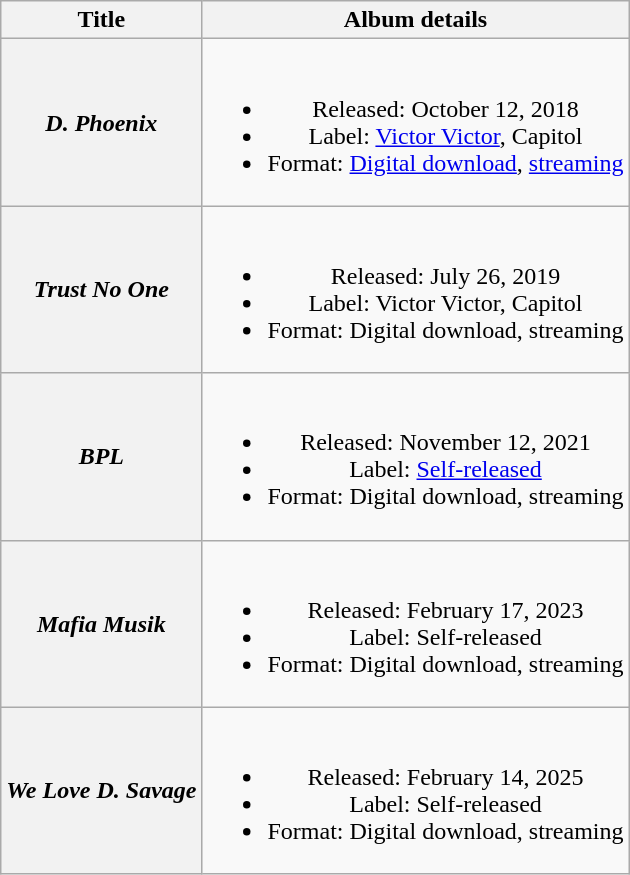<table class="wikitable plainrowheaders" style="text-align:center;">
<tr>
<th>Title</th>
<th>Album details</th>
</tr>
<tr>
<th scope="row"><em>D. Phoenix</em></th>
<td><br><ul><li>Released: October 12, 2018</li><li>Label: <a href='#'>Victor Victor</a>, Capitol</li><li>Format: <a href='#'>Digital download</a>, <a href='#'>streaming</a></li></ul></td>
</tr>
<tr>
<th scope="row"><em>Trust No One</em></th>
<td><br><ul><li>Released: July 26, 2019</li><li>Label: Victor Victor, Capitol</li><li>Format: Digital download, streaming</li></ul></td>
</tr>
<tr>
<th scope="row"><em>BPL</em></th>
<td><br><ul><li>Released: November 12, 2021</li><li>Label: <a href='#'>Self-released</a></li><li>Format: Digital download, streaming</li></ul></td>
</tr>
<tr>
<th scope="row"><em>Mafia Musik</em></th>
<td><br><ul><li>Released: February 17, 2023</li><li>Label: Self-released</li><li>Format: Digital download, streaming</li></ul></td>
</tr>
<tr>
<th scope="row"><em>We Love D. Savage</em></th>
<td><br><ul><li>Released: February 14, 2025</li><li>Label: Self-released</li><li>Format: Digital download, streaming</li></ul></td>
</tr>
</table>
